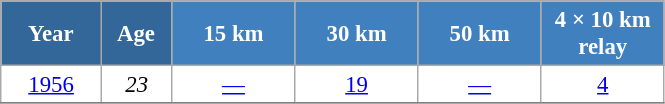<table class="wikitable" style="font-size:95%; text-align:center; border:grey solid 1px; border-collapse:collapse; background:#ffffff;">
<tr>
<th style="background-color:#369; color:white; width:60px;"> Year </th>
<th style="background-color:#369; color:white; width:40px;"> Age </th>
<th style="background-color:#4180be; color:white; width:75px;"> 15 km </th>
<th style="background-color:#4180be; color:white; width:75px;"> 30 km </th>
<th style="background-color:#4180be; color:white; width:75px;"> 50 km </th>
<th style="background-color:#4180be; color:white; width:75px;"> 4 × 10 km <br> relay </th>
</tr>
<tr>
<td><a href='#'>1956</a></td>
<td><em>23</em></td>
<td><a href='#'>—</a></td>
<td><a href='#'>19</a></td>
<td><a href='#'>—</a></td>
<td><a href='#'>4</a></td>
</tr>
<tr>
</tr>
</table>
